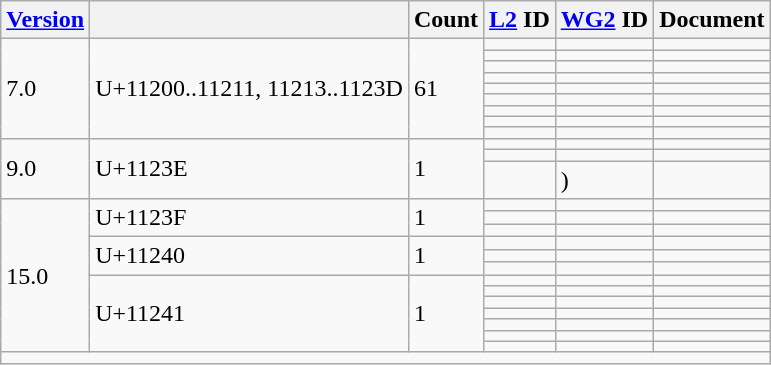<table class="wikitable collapsible sticky-header">
<tr>
<th><a href='#'>Version</a></th>
<th></th>
<th>Count</th>
<th><a href='#'>L2</a> ID</th>
<th><a href='#'>WG2</a> ID</th>
<th>Document</th>
</tr>
<tr>
<td rowspan="9">7.0</td>
<td rowspan="9">U+11200..11211, 11213..1123D</td>
<td rowspan="9">61</td>
<td></td>
<td></td>
<td></td>
</tr>
<tr>
<td></td>
<td></td>
<td></td>
</tr>
<tr>
<td></td>
<td></td>
<td></td>
</tr>
<tr>
<td></td>
<td></td>
<td></td>
</tr>
<tr>
<td></td>
<td></td>
<td></td>
</tr>
<tr>
<td></td>
<td></td>
<td></td>
</tr>
<tr>
<td></td>
<td></td>
<td></td>
</tr>
<tr>
<td></td>
<td></td>
<td></td>
</tr>
<tr>
<td></td>
<td></td>
<td></td>
</tr>
<tr>
<td rowspan="3">9.0</td>
<td rowspan="3">U+1123E</td>
<td rowspan="3">1</td>
<td></td>
<td></td>
<td></td>
</tr>
<tr>
<td></td>
<td></td>
<td></td>
</tr>
<tr>
<td></td>
<td> )</td>
<td></td>
</tr>
<tr>
<td rowspan="13">15.0</td>
<td rowspan="3">U+1123F</td>
<td rowspan="3">1</td>
<td></td>
<td></td>
<td></td>
</tr>
<tr>
<td></td>
<td></td>
<td></td>
</tr>
<tr>
<td></td>
<td></td>
<td></td>
</tr>
<tr>
<td rowspan="3">U+11240</td>
<td rowspan="3">1</td>
<td></td>
<td></td>
<td></td>
</tr>
<tr>
<td></td>
<td></td>
<td></td>
</tr>
<tr>
<td></td>
<td></td>
<td></td>
</tr>
<tr>
<td rowspan="7">U+11241</td>
<td rowspan="7">1</td>
<td></td>
<td></td>
<td></td>
</tr>
<tr>
<td></td>
<td></td>
<td></td>
</tr>
<tr>
<td></td>
<td></td>
<td></td>
</tr>
<tr>
<td></td>
<td></td>
<td></td>
</tr>
<tr>
<td></td>
<td></td>
<td></td>
</tr>
<tr>
<td></td>
<td></td>
<td></td>
</tr>
<tr>
<td></td>
<td></td>
<td></td>
</tr>
<tr class="sortbottom">
<td colspan="6"></td>
</tr>
</table>
